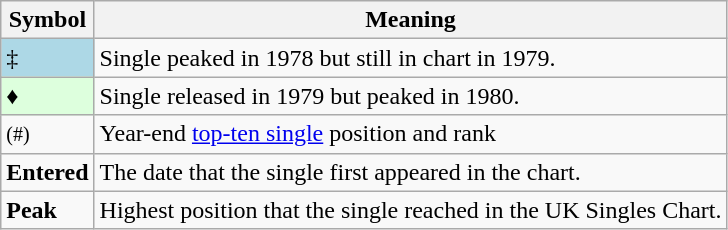<table Class="wikitable">
<tr>
<th>Symbol</th>
<th>Meaning</th>
</tr>
<tr>
<td bgcolor=lightblue>‡</td>
<td>Single peaked in 1978 but still in chart in 1979.</td>
</tr>
<tr>
<td bgcolor=#DDFFDD>♦</td>
<td>Single released in 1979 but peaked in 1980.</td>
</tr>
<tr>
<td><small>(#)</small></td>
<td>Year-end <a href='#'>top-ten single</a> position and rank</td>
</tr>
<tr>
<td><strong>Entered</strong></td>
<td>The date that the single first appeared in the chart.</td>
</tr>
<tr>
<td><strong>Peak</strong></td>
<td>Highest position that the single reached in the UK Singles Chart.</td>
</tr>
</table>
